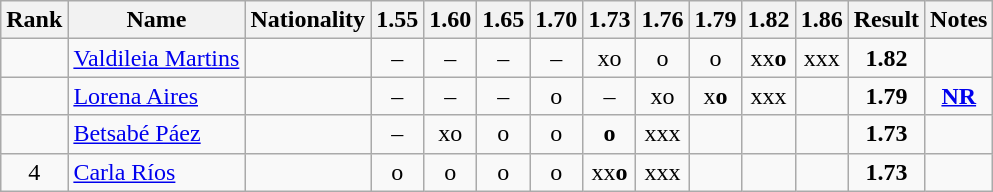<table class="wikitable sortable" style="text-align:center">
<tr>
<th>Rank</th>
<th>Name</th>
<th>Nationality</th>
<th>1.55</th>
<th>1.60</th>
<th>1.65</th>
<th>1.70</th>
<th>1.73</th>
<th>1.76</th>
<th>1.79</th>
<th>1.82</th>
<th>1.86</th>
<th>Result</th>
<th>Notes</th>
</tr>
<tr>
<td></td>
<td align=left><a href='#'>Valdileia Martins</a></td>
<td align=left></td>
<td>–</td>
<td>–</td>
<td>–</td>
<td>–</td>
<td>xo</td>
<td>o</td>
<td>o</td>
<td>xx<strong>o</strong></td>
<td>xxx</td>
<td><strong>1.82</strong></td>
<td></td>
</tr>
<tr>
<td></td>
<td align=left><a href='#'>Lorena Aires</a></td>
<td align=left></td>
<td>–</td>
<td>–</td>
<td>–</td>
<td>o</td>
<td>–</td>
<td>xo</td>
<td>x<strong>o</strong></td>
<td>xxx</td>
<td></td>
<td><strong>1.79</strong></td>
<td><strong><a href='#'>NR</a></strong></td>
</tr>
<tr>
<td></td>
<td align=left><a href='#'>Betsabé Páez</a></td>
<td align=left></td>
<td>–</td>
<td>xo</td>
<td>o</td>
<td>o</td>
<td><strong>o</strong></td>
<td>xxx</td>
<td></td>
<td></td>
<td></td>
<td><strong>1.73</strong></td>
<td></td>
</tr>
<tr>
<td>4</td>
<td align=left><a href='#'>Carla Ríos</a></td>
<td align=left></td>
<td>o</td>
<td>o</td>
<td>o</td>
<td>o</td>
<td>xx<strong>o</strong></td>
<td>xxx</td>
<td></td>
<td></td>
<td></td>
<td><strong>1.73</strong></td>
<td></td>
</tr>
</table>
